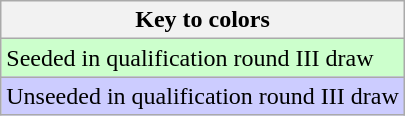<table class="wikitable">
<tr>
<th>Key to colors</th>
</tr>
<tr bgcolor=#ccffcc>
<td>Seeded in qualification round III draw</td>
</tr>
<tr bgcolor=#ccccff>
<td>Unseeded in qualification round III draw</td>
</tr>
</table>
